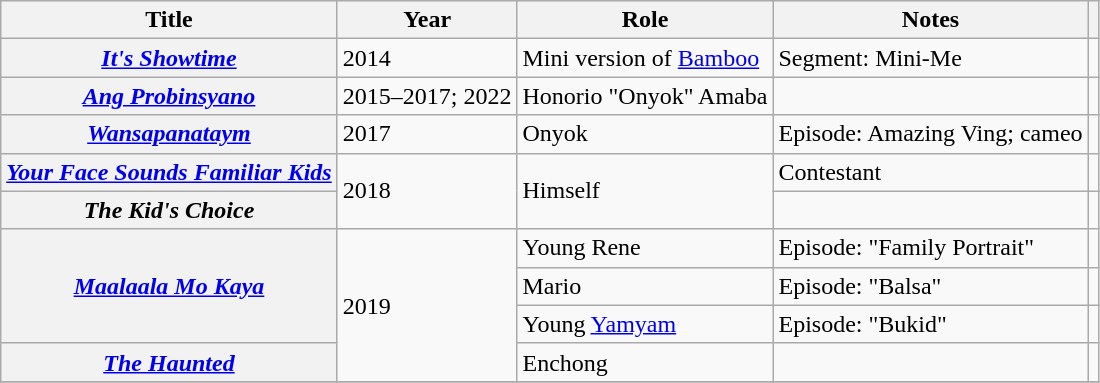<table class="wikitable sortable plainrowheaders">
<tr>
<th scope="col">Title</th>
<th scope="col">Year</th>
<th scope="col">Role</th>
<th scope="col" class="unsortable">Notes</th>
<th scope="col" class="unsortable"></th>
</tr>
<tr>
<th scope="row"><em><a href='#'>It's Showtime</a></em></th>
<td>2014</td>
<td>Mini version of <a href='#'>Bamboo</a></td>
<td>Segment: Mini-Me</td>
<td style="text-align:center;"></td>
</tr>
<tr>
<th scope="row"><em><a href='#'>Ang Probinsyano</a></em></th>
<td>2015–2017; 2022</td>
<td>Honorio "Onyok" Amaba</td>
<td></td>
<td style="text-align:center;"></td>
</tr>
<tr>
<th scope="row"><em><a href='#'>Wansapanataym</a></em></th>
<td>2017</td>
<td>Onyok</td>
<td>Episode: Amazing Ving; cameo</td>
<td style="text-align:center;"></td>
</tr>
<tr>
<th scope="row"><em><a href='#'>Your Face Sounds Familiar Kids</a></em></th>
<td rowspan="2">2018</td>
<td rowspan="2">Himself</td>
<td>Contestant</td>
<td style="text-align:center;"></td>
</tr>
<tr>
<th scope="row"><em>The Kid's Choice</em></th>
<td></td>
<td style="text-align:center;"></td>
</tr>
<tr>
<th scope="row" rowspan="3"><em><a href='#'>Maalaala Mo Kaya</a></em></th>
<td rowspan="4">2019</td>
<td>Young Rene</td>
<td>Episode: "Family Portrait"</td>
<td style="text-align:center;"></td>
</tr>
<tr>
<td>Mario</td>
<td>Episode: "Balsa"</td>
<td></td>
</tr>
<tr>
<td>Young <a href='#'>Yamyam</a></td>
<td>Episode: "Bukid"</td>
<td style="text-align:center;"></td>
</tr>
<tr>
<th scope="row"><em><a href='#'>The Haunted</a></em></th>
<td>Enchong</td>
<td></td>
<td></td>
</tr>
<tr>
</tr>
</table>
